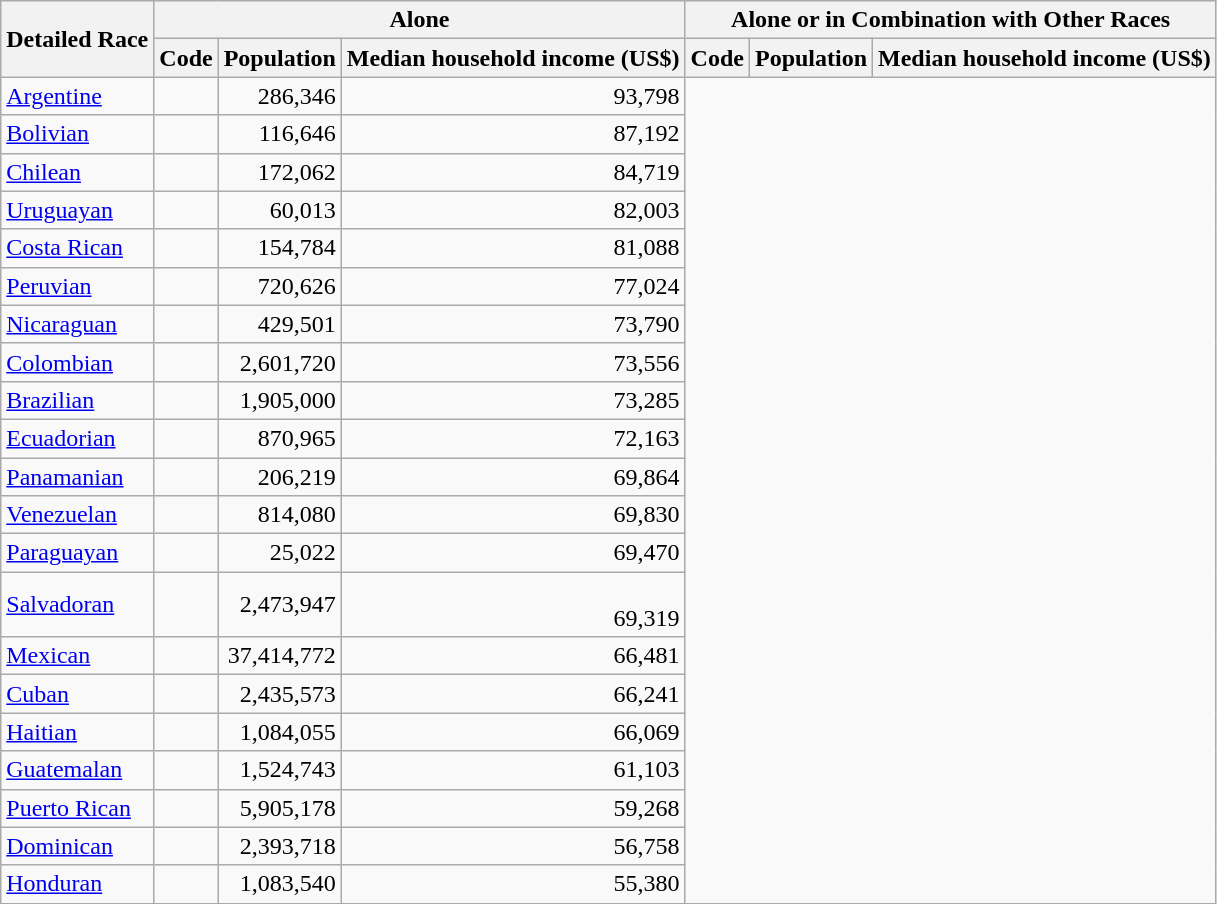<table class="wikitable sortable">
<tr>
<th rowspan=2>Detailed Race</th>
<th colspan=3>Alone</th>
<th colspan=3>Alone or in Combination with Other Races</th>
</tr>
<tr>
<th>Code</th>
<th>Population</th>
<th>Median household income (US$)</th>
<th>Code</th>
<th>Population</th>
<th>Median household income (US$)</th>
</tr>
<tr>
<td><a href='#'>Argentine</a></td>
<td align=center></td>
<td align=right>286,346</td>
<td align=right>93,798</td>
</tr>
<tr>
<td><a href='#'>Bolivian</a></td>
<td align="center"></td>
<td align="right">116,646</td>
<td align="right">87,192</td>
</tr>
<tr>
<td><a href='#'>Chilean</a></td>
<td align="center"></td>
<td align="right">172,062</td>
<td align="right">84,719</td>
</tr>
<tr>
<td><a href='#'>Uruguayan</a></td>
<td align="center"></td>
<td align="right">60,013</td>
<td align="right">82,003</td>
</tr>
<tr>
<td><a href='#'>Costa Rican</a></td>
<td align="center"></td>
<td align="right">154,784</td>
<td align="right">81,088</td>
</tr>
<tr>
<td><a href='#'>Peruvian</a></td>
<td align="center"></td>
<td align="right">720,626</td>
<td align="right">77,024</td>
</tr>
<tr>
<td><a href='#'>Nicaraguan</a></td>
<td align="center"></td>
<td align="right">429,501</td>
<td align="right">73,790</td>
</tr>
<tr>
<td><a href='#'>Colombian</a></td>
<td align="center"></td>
<td align="right">2,601,720</td>
<td align="right">73,556</td>
</tr>
<tr>
<td><a href='#'>Brazilian</a></td>
<td align="center"></td>
<td align="right">1,905,000</td>
<td align="right">73,285</td>
</tr>
<tr>
<td><a href='#'>Ecuadorian</a></td>
<td align="center"></td>
<td align="right">870,965</td>
<td align="right">72,163</td>
</tr>
<tr>
<td><a href='#'>Panamanian</a></td>
<td align="center"></td>
<td align="right">206,219</td>
<td align="right">69,864</td>
</tr>
<tr>
<td><a href='#'>Venezuelan</a></td>
<td align="center"></td>
<td align="right">814,080</td>
<td align="right">69,830</td>
</tr>
<tr>
<td><a href='#'>Paraguayan</a></td>
<td align="center"></td>
<td align="right">25,022</td>
<td align="right">69,470</td>
</tr>
<tr>
<td><a href='#'>Salvadoran</a></td>
<td align="centre"></td>
<td align="right">2,473,947</td>
<td align="right"><br>69,319</td>
</tr>
<tr>
<td><a href='#'>Mexican</a></td>
<td align="centre"></td>
<td align="right">37,414,772</td>
<td align="right">66,481</td>
</tr>
<tr>
<td><a href='#'>Cuban</a></td>
<td align="center"></td>
<td align="right">2,435,573</td>
<td align="right">66,241</td>
</tr>
<tr>
<td><a href='#'>Haitian</a></td>
<td align="center"></td>
<td align="right">1,084,055</td>
<td align="right">66,069</td>
</tr>
<tr>
<td><a href='#'>Guatemalan</a></td>
<td align="center"></td>
<td align="right">1,524,743</td>
<td align="right">61,103</td>
</tr>
<tr>
<td><a href='#'>Puerto Rican</a></td>
<td align="center"></td>
<td align="right">5,905,178</td>
<td align="right">59,268</td>
</tr>
<tr>
<td><a href='#'>Dominican</a></td>
<td align="center"></td>
<td align="right">2,393,718</td>
<td align="right">56,758</td>
</tr>
<tr>
<td><a href='#'>Honduran</a></td>
<td align="center"></td>
<td align="right">1,083,540</td>
<td align="right">55,380</td>
</tr>
<tr>
</tr>
</table>
